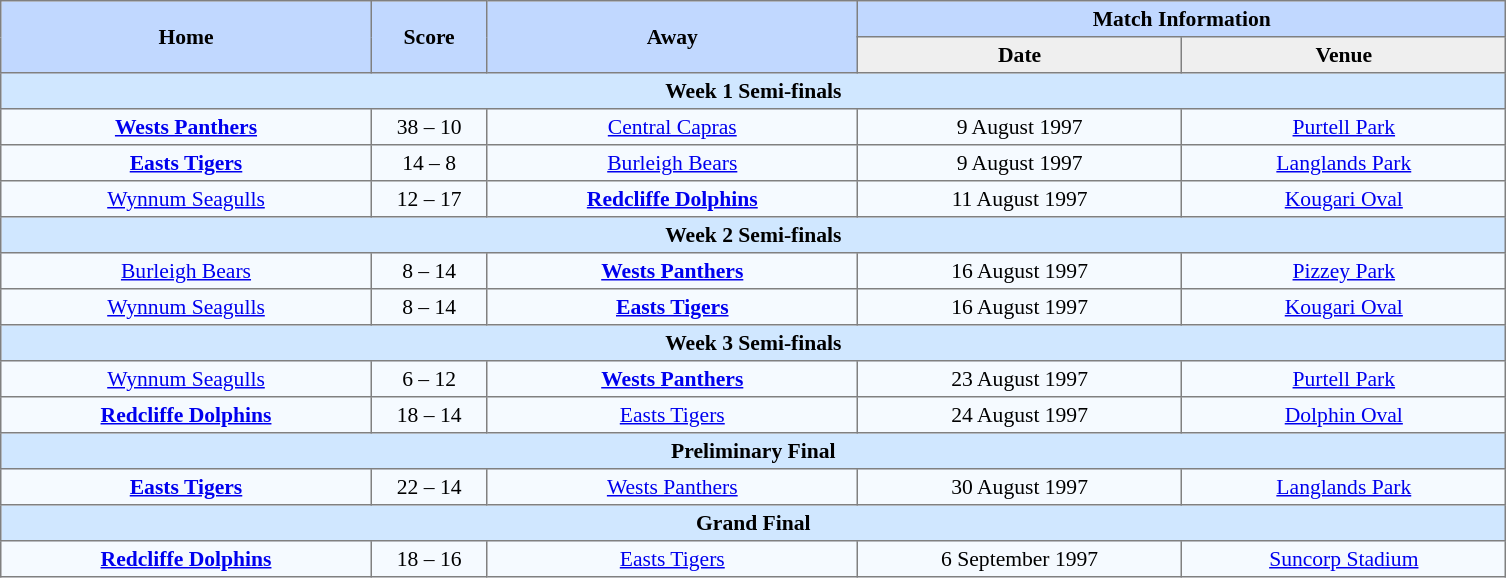<table border=1 style="border-collapse:collapse; font-size:90%; text-align:center;" cellpadding=3 cellspacing=0>
<tr bgcolor=#C1D8FF>
<th rowspan=2 width=16%>Home</th>
<th rowspan=2 width=5%>Score</th>
<th rowspan=2 width=16%>Away</th>
<th colspan=6>Match Information</th>
</tr>
<tr bgcolor=#EFEFEF>
<th width=14%>Date</th>
<th width=14%>Venue</th>
</tr>
<tr bgcolor="#D0E7FF">
<td colspan=7><strong>Week 1 Semi-finals</strong></td>
</tr>
<tr bgcolor=#F5FAFF>
<td> <strong><a href='#'>Wests Panthers</a></strong></td>
<td>38 – 10</td>
<td> <a href='#'>Central Capras</a></td>
<td>9 August 1997</td>
<td><a href='#'>Purtell Park</a></td>
</tr>
<tr bgcolor=#F5FAFF>
<td> <strong><a href='#'>Easts Tigers</a></strong></td>
<td>14 – 8</td>
<td> <a href='#'>Burleigh Bears</a></td>
<td>9 August 1997</td>
<td><a href='#'>Langlands Park</a></td>
</tr>
<tr bgcolor=#F5FAFF>
<td> <a href='#'>Wynnum Seagulls</a></td>
<td>12 – 17</td>
<td> <strong><a href='#'>Redcliffe Dolphins</a></strong></td>
<td>11 August 1997</td>
<td><a href='#'>Kougari Oval</a></td>
</tr>
<tr bgcolor="#D0E7FF">
<td colspan=7><strong>Week 2 Semi-finals</strong></td>
</tr>
<tr bgcolor=#F5FAFF>
<td> <a href='#'>Burleigh Bears</a></td>
<td>8 – 14</td>
<td> <strong><a href='#'>Wests Panthers</a></strong></td>
<td>16 August 1997</td>
<td><a href='#'>Pizzey Park</a></td>
</tr>
<tr bgcolor=#F5FAFF>
<td> <a href='#'>Wynnum Seagulls</a></td>
<td>8 – 14</td>
<td> <strong><a href='#'>Easts Tigers</a></strong></td>
<td>16 August 1997</td>
<td><a href='#'>Kougari Oval</a></td>
</tr>
<tr bgcolor="#D0E7FF">
<td colspan=7><strong>Week 3 Semi-finals</strong></td>
</tr>
<tr bgcolor=#F5FAFF>
<td> <a href='#'>Wynnum Seagulls</a></td>
<td>6 – 12</td>
<td> <strong><a href='#'>Wests Panthers</a></strong></td>
<td>23 August 1997</td>
<td><a href='#'>Purtell Park</a></td>
</tr>
<tr bgcolor=#F5FAFF>
<td> <strong><a href='#'>Redcliffe Dolphins</a></strong></td>
<td>18 – 14</td>
<td> <a href='#'>Easts Tigers</a></td>
<td>24 August 1997</td>
<td><a href='#'>Dolphin Oval</a></td>
</tr>
<tr bgcolor="#D0E7FF">
<td colspan=7><strong>Preliminary Final</strong></td>
</tr>
<tr bgcolor=#F5FAFF>
<td> <strong><a href='#'>Easts Tigers</a></strong></td>
<td>22 – 14</td>
<td> <a href='#'>Wests Panthers</a></td>
<td>30 August 1997</td>
<td><a href='#'>Langlands Park</a></td>
</tr>
<tr bgcolor="#D0E7FF">
<td colspan=7><strong>Grand Final</strong></td>
</tr>
<tr bgcolor=#F5FAFF>
<td> <strong><a href='#'>Redcliffe Dolphins</a></strong></td>
<td>18 – 16</td>
<td> <a href='#'>Easts Tigers</a></td>
<td>6 September 1997</td>
<td><a href='#'>Suncorp Stadium</a></td>
</tr>
</table>
